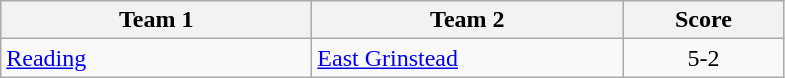<table class="wikitable" style="font-size: 100%">
<tr>
<th width=200>Team 1</th>
<th width=200>Team 2</th>
<th width=100>Score</th>
</tr>
<tr>
<td><a href='#'>Reading</a></td>
<td><a href='#'>East Grinstead</a></td>
<td align=center>5-2</td>
</tr>
</table>
